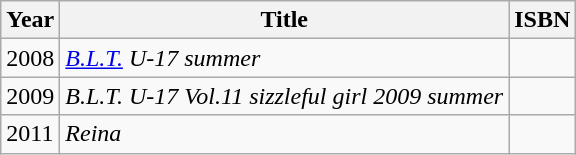<table class="wikitable">
<tr>
<th>Year</th>
<th>Title</th>
<th>ISBN</th>
</tr>
<tr>
<td>2008</td>
<td><em><a href='#'>B.L.T.</a> U-17 summer</em></td>
<td></td>
</tr>
<tr>
<td>2009</td>
<td><em>B.L.T. U-17 Vol.11 sizzleful girl 2009 summer</em></td>
<td></td>
</tr>
<tr>
<td>2011</td>
<td><em>Reina</em></td>
<td></td>
</tr>
</table>
